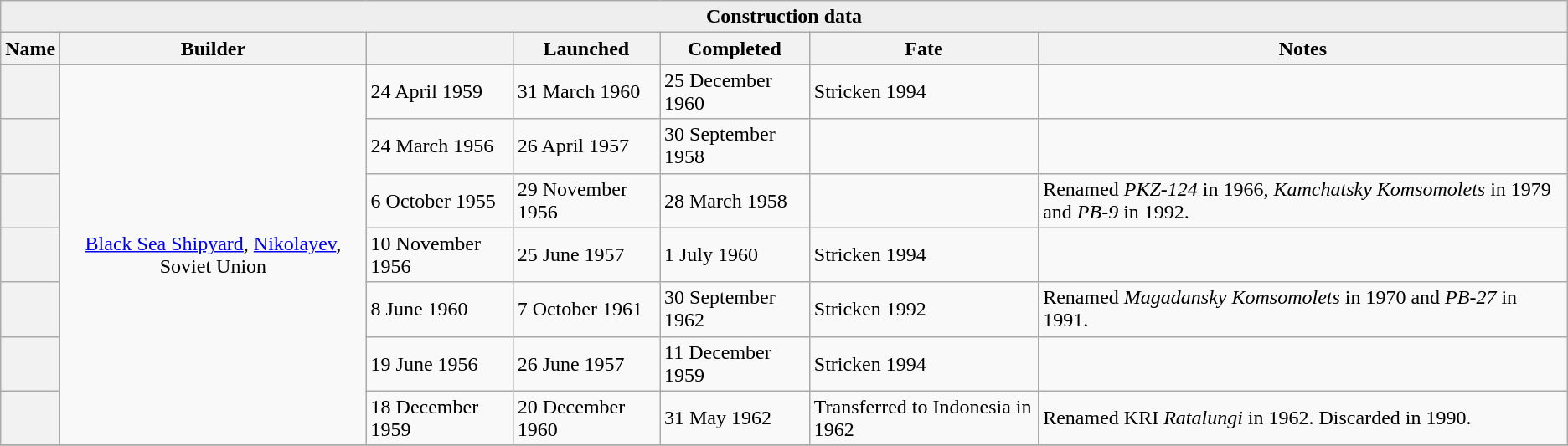<table class="wikitable plainrowheaders">
<tr>
<th colspan="7" style="background:#eee;" align="center">Construction data</th>
</tr>
<tr>
<th scope="col">Name</th>
<th scope="col">Builder</th>
<th scope="col"></th>
<th scope="col">Launched</th>
<th scope="col">Completed</th>
<th scope="col">Fate</th>
<th scope="col">Notes</th>
</tr>
<tr>
<th scope="row"></th>
<td rowspan="7" align="center"><a href='#'>Black Sea Shipyard</a>, <a href='#'>Nikolayev</a>, Soviet Union</td>
<td>24 April 1959</td>
<td>31 March 1960</td>
<td>25 December 1960</td>
<td>Stricken 1994</td>
<td></td>
</tr>
<tr>
<th scope="row"></th>
<td>24 March 1956</td>
<td>26 April 1957</td>
<td>30 September 1958</td>
<td></td>
<td></td>
</tr>
<tr>
<th scope="row"></th>
<td>6 October 1955</td>
<td>29 November 1956</td>
<td>28 March 1958</td>
<td></td>
<td>Renamed <em>PKZ-124</em> in 1966, <em>Kamchatsky Komsomolets</em> in 1979 and <em>PB-9</em> in 1992.</td>
</tr>
<tr>
<th scope="row"></th>
<td>10 November 1956</td>
<td>25 June 1957</td>
<td>1 July 1960</td>
<td>Stricken 1994</td>
<td></td>
</tr>
<tr>
<th scope="row"></th>
<td>8 June 1960</td>
<td>7 October 1961</td>
<td>30 September 1962</td>
<td>Stricken 1992</td>
<td>Renamed <em>Magadansky Komsomolets</em> in 1970 and <em>PB-27</em> in 1991.</td>
</tr>
<tr>
<th scope="row"></th>
<td>19 June 1956</td>
<td>26 June 1957</td>
<td>11 December 1959</td>
<td>Stricken 1994</td>
<td></td>
</tr>
<tr>
<th scope="row"></th>
<td>18 December 1959</td>
<td>20 December 1960</td>
<td>31 May 1962</td>
<td>Transferred to Indonesia in 1962</td>
<td>Renamed KRI <em>Ratalungi</em> in 1962. Discarded in 1990.</td>
</tr>
<tr>
</tr>
</table>
